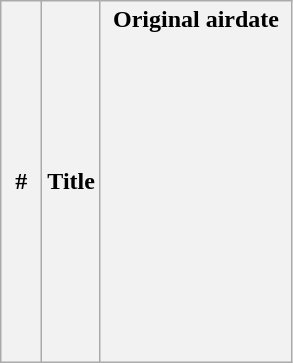<table class="wikitable plainrowheaders">
<tr>
<th width="20">#</th>
<th>Title</th>
<th width="120">Original airdate<br><br><br><br><br><br><br><br><br><br><br><br><br></th>
</tr>
</table>
